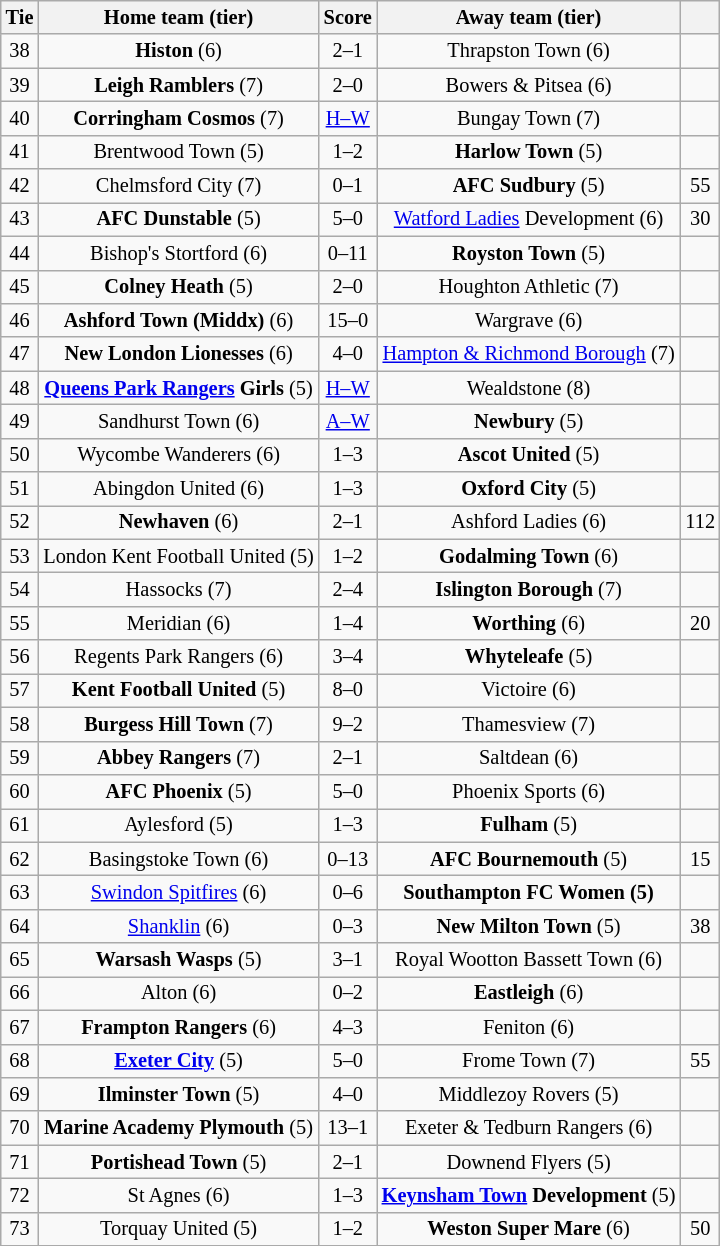<table class="wikitable" style="text-align:center; font-size:85%">
<tr>
<th>Tie</th>
<th>Home team (tier)</th>
<th>Score</th>
<th>Away team (tier)</th>
<th></th>
</tr>
<tr>
<td>38</td>
<td><strong>Histon</strong> (6)</td>
<td>2–1</td>
<td>Thrapston Town (6)</td>
<td></td>
</tr>
<tr>
<td>39</td>
<td><strong>Leigh Ramblers</strong> (7)</td>
<td>2–0</td>
<td>Bowers & Pitsea (6)</td>
<td></td>
</tr>
<tr>
<td>40</td>
<td><strong>Corringham Cosmos</strong> (7)</td>
<td><a href='#'>H–W</a></td>
<td>Bungay Town (7)</td>
<td></td>
</tr>
<tr>
<td>41</td>
<td>Brentwood Town (5)</td>
<td>1–2</td>
<td><strong>Harlow Town</strong> (5)</td>
<td></td>
</tr>
<tr>
<td>42</td>
<td>Chelmsford City (7)</td>
<td>0–1</td>
<td><strong>AFC Sudbury</strong> (5)</td>
<td>55</td>
</tr>
<tr>
<td>43</td>
<td><strong>AFC Dunstable</strong> (5)</td>
<td>5–0</td>
<td><a href='#'>Watford Ladies</a> Development (6)</td>
<td>30</td>
</tr>
<tr>
<td>44</td>
<td>Bishop's Stortford (6)</td>
<td>0–11</td>
<td><strong>Royston Town</strong> (5)</td>
<td></td>
</tr>
<tr>
<td>45</td>
<td><strong>Colney Heath</strong> (5)</td>
<td>2–0</td>
<td>Houghton Athletic (7)</td>
<td></td>
</tr>
<tr>
<td>46</td>
<td><strong>Ashford Town (Middx)</strong> (6)</td>
<td>15–0</td>
<td>Wargrave (6)</td>
<td></td>
</tr>
<tr>
<td>47</td>
<td><strong>New London Lionesses</strong> (6)</td>
<td>4–0</td>
<td><a href='#'>Hampton & Richmond Borough</a> (7)</td>
<td></td>
</tr>
<tr>
<td>48</td>
<td><strong><a href='#'>Queens Park Rangers</a> Girls</strong> (5)</td>
<td><a href='#'>H–W</a></td>
<td>Wealdstone (8)</td>
<td></td>
</tr>
<tr>
<td>49</td>
<td>Sandhurst Town (6)</td>
<td><a href='#'>A–W</a></td>
<td><strong>Newbury</strong> (5)</td>
<td></td>
</tr>
<tr>
<td>50</td>
<td>Wycombe Wanderers (6)</td>
<td>1–3</td>
<td><strong>Ascot United</strong> (5)</td>
<td></td>
</tr>
<tr>
<td>51</td>
<td>Abingdon United (6)</td>
<td>1–3</td>
<td><strong>Oxford City</strong> (5)</td>
<td></td>
</tr>
<tr>
<td>52</td>
<td><strong>Newhaven</strong> (6)</td>
<td>2–1</td>
<td>Ashford Ladies (6)</td>
<td>112</td>
</tr>
<tr>
<td>53</td>
<td>London Kent Football United (5)</td>
<td>1–2</td>
<td><strong>Godalming Town</strong> (6)</td>
<td></td>
</tr>
<tr>
<td>54</td>
<td>Hassocks (7)</td>
<td>2–4</td>
<td><strong>Islington Borough</strong> (7)</td>
<td></td>
</tr>
<tr>
<td>55</td>
<td>Meridian (6)</td>
<td>1–4</td>
<td><strong>Worthing</strong> (6)</td>
<td>20</td>
</tr>
<tr>
<td>56</td>
<td>Regents Park Rangers (6)</td>
<td>3–4</td>
<td><strong>Whyteleafe</strong> (5)</td>
<td></td>
</tr>
<tr>
<td>57</td>
<td><strong>Kent Football United</strong> (5)</td>
<td>8–0</td>
<td>Victoire (6)</td>
<td></td>
</tr>
<tr>
<td>58</td>
<td><strong>Burgess Hill Town</strong> (7)</td>
<td>9–2</td>
<td>Thamesview (7)</td>
<td></td>
</tr>
<tr>
<td>59</td>
<td><strong>Abbey Rangers</strong> (7)</td>
<td>2–1 </td>
<td>Saltdean (6)</td>
<td></td>
</tr>
<tr>
<td>60</td>
<td><strong>AFC Phoenix</strong> (5)</td>
<td>5–0</td>
<td>Phoenix Sports (6)</td>
<td></td>
</tr>
<tr>
<td>61</td>
<td>Aylesford (5)</td>
<td>1–3</td>
<td><strong>Fulham</strong> (5)</td>
<td></td>
</tr>
<tr>
<td>62</td>
<td>Basingstoke Town (6)</td>
<td>0–13</td>
<td><strong>AFC Bournemouth</strong> (5)</td>
<td>15</td>
</tr>
<tr>
<td>63</td>
<td><a href='#'>Swindon Spitfires</a> (6)</td>
<td>0–6</td>
<td><strong>Southampton FC Women (5)</strong></td>
<td></td>
</tr>
<tr>
<td>64</td>
<td><a href='#'>Shanklin</a> (6)</td>
<td>0–3</td>
<td><strong>New Milton Town</strong> (5)</td>
<td>38</td>
</tr>
<tr>
<td>65</td>
<td><strong>Warsash Wasps</strong> (5)</td>
<td>3–1</td>
<td>Royal Wootton Bassett Town (6)</td>
<td></td>
</tr>
<tr>
<td>66</td>
<td>Alton (6)</td>
<td>0–2</td>
<td><strong>Eastleigh</strong> (6)</td>
<td></td>
</tr>
<tr>
<td>67</td>
<td><strong>Frampton Rangers</strong> (6)</td>
<td>4–3</td>
<td>Feniton (6)</td>
<td></td>
</tr>
<tr>
<td>68</td>
<td><strong><a href='#'>Exeter City</a></strong> (5)</td>
<td>5–0</td>
<td>Frome Town (7)</td>
<td>55</td>
</tr>
<tr>
<td>69</td>
<td><strong>Ilminster Town</strong> (5)</td>
<td>4–0</td>
<td>Middlezoy Rovers (5)</td>
<td></td>
</tr>
<tr>
<td>70</td>
<td><strong>Marine Academy Plymouth</strong> (5)</td>
<td>13–1</td>
<td>Exeter & Tedburn Rangers (6)</td>
<td></td>
</tr>
<tr>
<td>71</td>
<td><strong>Portishead Town</strong> (5)</td>
<td>2–1</td>
<td>Downend Flyers (5)</td>
<td></td>
</tr>
<tr>
<td>72</td>
<td>St Agnes (6)</td>
<td>1–3</td>
<td><strong><a href='#'>Keynsham Town</a> Development</strong> (5)</td>
<td></td>
</tr>
<tr>
<td>73</td>
<td>Torquay United (5)</td>
<td>1–2</td>
<td><strong>Weston Super Mare</strong> (6)</td>
<td>50</td>
</tr>
<tr>
</tr>
</table>
